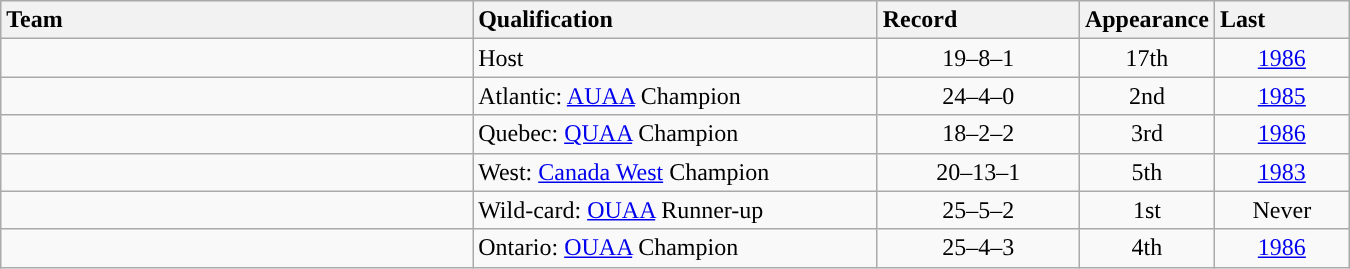<table class="wikitable sortable" style="text-align: center;" width=900>
<tr style="background:#efefef; text-align:center">
<th style="text-align:left" width=35%>Team</th>
<th style="text-align:left" width=30%>Qualification</th>
<th style="text-align:left" width=15%>Record</th>
<th style="text-align:left" width=10%>Appearance</th>
<th style="text-align:left" width=10%>Last</th>
</tr>
<tr style="text-align:center">
<td style="text-align:left; "><a href='#'></a></td>
<td style="text-align:left">Host</td>
<td style="text-align:center">19–8–1</td>
<td style="text-align:center">17th</td>
<td style="text-align:center"><a href='#'>1986</a></td>
</tr>
<tr style="text-align:center">
<td style="text-align:left; "><a href='#'></a></td>
<td style="text-align:left">Atlantic: <a href='#'>AUAA</a> Champion</td>
<td style="text-align:center">24–4–0</td>
<td style="text-align:center">2nd</td>
<td style="text-align:center"><a href='#'>1985</a></td>
</tr>
<tr style="text-align:center">
<td style="text-align:left; "><a href='#'></a></td>
<td style="text-align:left">Quebec: <a href='#'>QUAA</a> Champion</td>
<td style="text-align:center">18–2–2</td>
<td style="text-align:center">3rd</td>
<td style="text-align:center"><a href='#'>1986</a></td>
</tr>
<tr style="text-align:center">
<td style="text-align:left; "><a href='#'></a></td>
<td style="text-align:left">West: <a href='#'>Canada West</a> Champion</td>
<td style="text-align:center">20–13–1</td>
<td style="text-align:center">5th</td>
<td style="text-align:center"><a href='#'>1983</a></td>
</tr>
<tr style="text-align:center">
<td style="text-align:left; "><a href='#'></a></td>
<td style="text-align:left">Wild-card: <a href='#'>OUAA</a> Runner-up</td>
<td style="text-align:center">25–5–2</td>
<td style="text-align:center">1st</td>
<td style="text-align:center">Never</td>
</tr>
<tr style="text-align:center">
<td style="text-align:left; "><a href='#'></a></td>
<td style="text-align:left">Ontario: <a href='#'>OUAA</a> Champion</td>
<td style="text-align:center">25–4–3</td>
<td style="text-align:center">4th</td>
<td style="text-align:center"><a href='#'>1986</a></td>
</tr>
</table>
